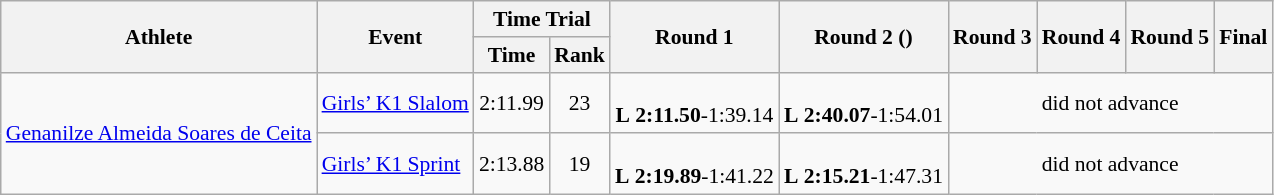<table class="wikitable" border="1" style="font-size:90%">
<tr>
<th rowspan=2>Athlete</th>
<th rowspan=2>Event</th>
<th colspan=2>Time Trial</th>
<th rowspan=2>Round 1</th>
<th rowspan=2>Round 2 ()</th>
<th rowspan=2>Round 3</th>
<th rowspan=2>Round 4</th>
<th rowspan=2>Round 5</th>
<th rowspan=2>Final</th>
</tr>
<tr>
<th>Time</th>
<th>Rank</th>
</tr>
<tr>
<td rowspan=2><a href='#'>Genanilze Almeida Soares de Ceita</a></td>
<td><a href='#'>Girls’ K1 Slalom</a></td>
<td align=center>2:11.99</td>
<td align=center>23</td>
<td align=center><br><strong>L</strong> <strong>2:11.50</strong>-1:39.14</td>
<td align=center><br><strong>L</strong> <strong>2:40.07</strong>-1:54.01</td>
<td align=center colspan=4>did not advance</td>
</tr>
<tr>
<td><a href='#'>Girls’ K1 Sprint</a></td>
<td align=center>2:13.88</td>
<td align=center>19</td>
<td align=center><br><strong>L</strong> <strong>2:19.89</strong>-1:41.22</td>
<td align=center><br><strong>L</strong> <strong>2:15.21</strong>-1:47.31</td>
<td align=center colspan=4>did not advance</td>
</tr>
</table>
